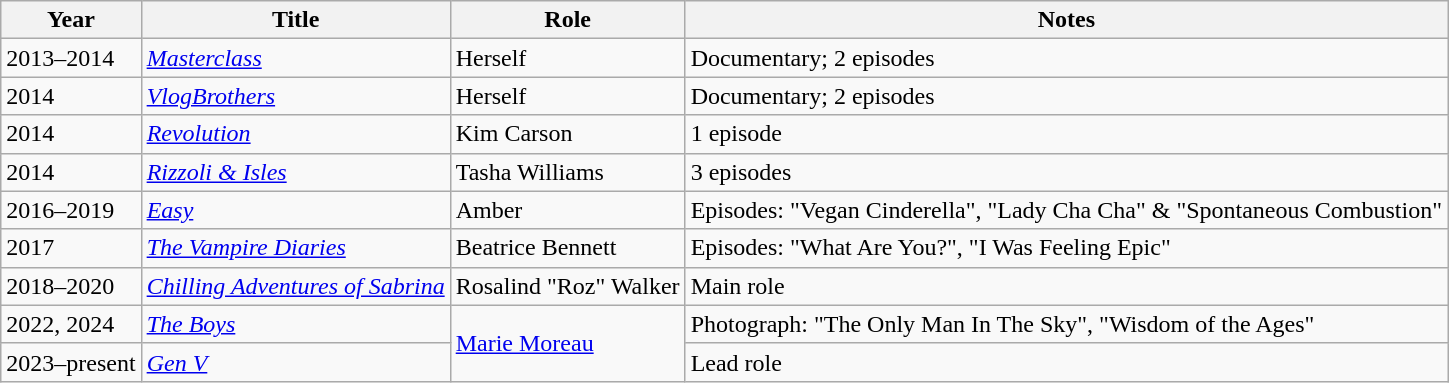<table class="wikitable sortable">
<tr>
<th>Year</th>
<th>Title</th>
<th>Role</th>
<th>Notes</th>
</tr>
<tr>
<td>2013–2014</td>
<td><em><a href='#'>Masterclass</a></em></td>
<td>Herself</td>
<td>Documentary; 2 episodes</td>
</tr>
<tr>
<td>2014</td>
<td><em><a href='#'>VlogBrothers</a></em></td>
<td>Herself</td>
<td>Documentary; 2 episodes</td>
</tr>
<tr>
<td>2014</td>
<td><em><a href='#'>Revolution</a></em></td>
<td>Kim Carson</td>
<td>1 episode</td>
</tr>
<tr>
<td>2014</td>
<td><em><a href='#'>Rizzoli & Isles</a></em></td>
<td>Tasha Williams</td>
<td>3 episodes</td>
</tr>
<tr>
<td>2016–2019</td>
<td><em><a href='#'>Easy</a></em></td>
<td>Amber</td>
<td>Episodes: "Vegan Cinderella", "Lady Cha Cha" & "Spontaneous Combustion"</td>
</tr>
<tr>
<td>2017</td>
<td><em><a href='#'>The Vampire Diaries</a></em></td>
<td>Beatrice Bennett</td>
<td>Episodes: "What Are You?", "I Was Feeling Epic"</td>
</tr>
<tr>
<td>2018–2020</td>
<td><a href='#'><em>Chilling Adventures of Sabrina</em></a></td>
<td>Rosalind "Roz" Walker</td>
<td>Main role</td>
</tr>
<tr>
<td>2022, 2024</td>
<td><em><a href='#'>The Boys</a></em></td>
<td rowspan="2"><a href='#'>Marie Moreau</a></td>
<td>Photograph: "The Only Man In The Sky", "Wisdom of the Ages"</td>
</tr>
<tr>
<td>2023–present</td>
<td><em><a href='#'>Gen V</a></em></td>
<td>Lead role</td>
</tr>
</table>
